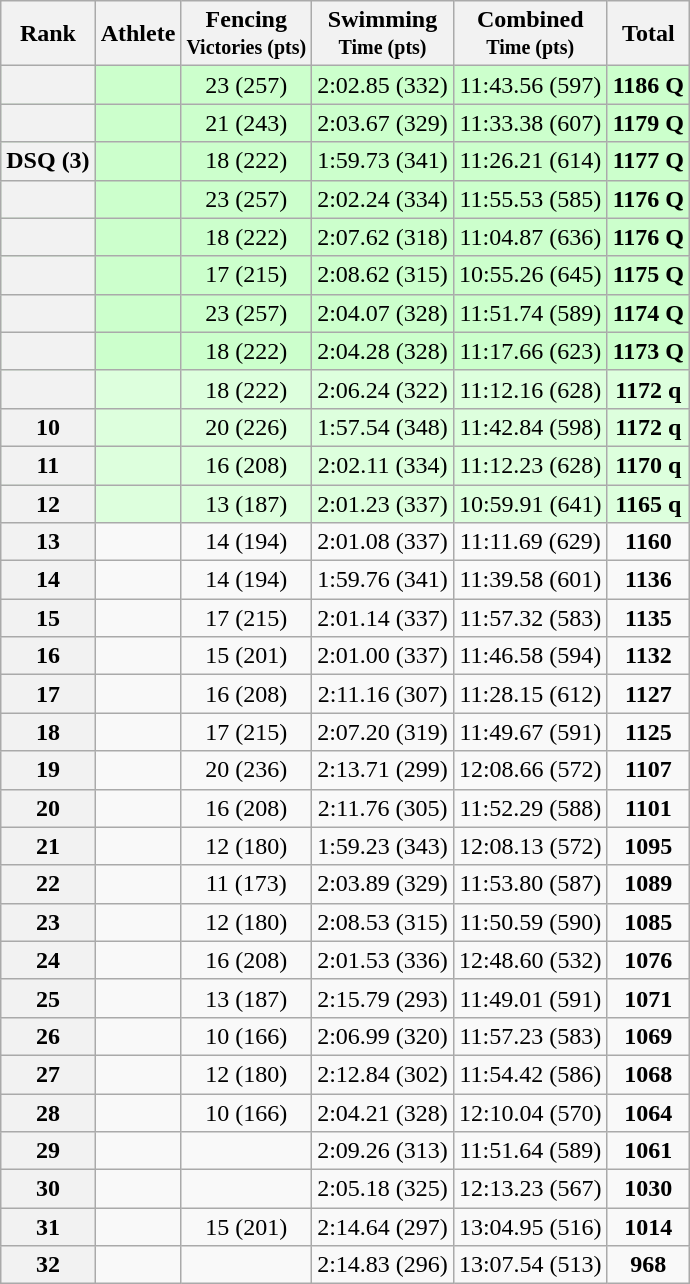<table class="wikitable sortable" style="text-align:center;">
<tr>
<th>Rank</th>
<th>Athlete</th>
<th>Fencing <br><small>Victories (pts)</small></th>
<th>Swimming <br><small>Time (pts)</small></th>
<th>Combined <br><small>Time (pts)</small></th>
<th>Total</th>
</tr>
<tr bgcolor=ccffcc>
<th></th>
<td align=left></td>
<td>23 (257)</td>
<td>2:02.85 (332)</td>
<td>11:43.56 (597)</td>
<td><strong>1186 Q</strong></td>
</tr>
<tr bgcolor=ccffcc>
<th></th>
<td align=left></td>
<td>21 (243)</td>
<td>2:03.67 (329)</td>
<td>11:33.38 (607)</td>
<td><strong>1179 Q</strong></td>
</tr>
<tr bgcolor=ccffcc>
<th>DSQ (3)</th>
<td align=left></td>
<td>18 (222)</td>
<td>1:59.73 (341)</td>
<td>11:26.21 (614)</td>
<td><strong>1177 Q</strong></td>
</tr>
<tr bgcolor=ccffcc>
<th></th>
<td align=left></td>
<td>23 (257)</td>
<td>2:02.24 (334)</td>
<td>11:55.53 (585)</td>
<td><strong>1176 Q</strong></td>
</tr>
<tr bgcolor=ccffcc>
<th></th>
<td align=left></td>
<td>18 (222)</td>
<td>2:07.62 (318)</td>
<td>11:04.87 (636)</td>
<td><strong>1176 Q</strong></td>
</tr>
<tr bgcolor=ccffcc>
<th></th>
<td align=left></td>
<td>17 (215)</td>
<td>2:08.62 (315)</td>
<td>10:55.26 (645)</td>
<td><strong>1175 Q</strong></td>
</tr>
<tr bgcolor=ccffcc>
<th></th>
<td align=left></td>
<td>23 (257)</td>
<td>2:04.07 (328)</td>
<td>11:51.74 (589)</td>
<td><strong>1174 Q</strong></td>
</tr>
<tr bgcolor=ccffcc>
<th></th>
<td align=left></td>
<td>18 (222)</td>
<td>2:04.28 (328)</td>
<td>11:17.66 (623)</td>
<td><strong>1173 Q</strong></td>
</tr>
<tr bgcolor=ddffdd>
<th></th>
<td align=left></td>
<td>18 (222)</td>
<td>2:06.24 (322)</td>
<td>11:12.16 (628)</td>
<td><strong>1172 q</strong></td>
</tr>
<tr bgcolor=ddffdd>
<th>10</th>
<td align=left></td>
<td>20 (226)</td>
<td>1:57.54 (348)</td>
<td>11:42.84 (598)</td>
<td><strong>1172 q</strong></td>
</tr>
<tr bgcolor=ddffdd>
<th>11</th>
<td align=left></td>
<td>16 (208)</td>
<td>2:02.11 (334)</td>
<td>11:12.23 (628)</td>
<td><strong>1170 q</strong></td>
</tr>
<tr bgcolor=ddffdd>
<th>12</th>
<td align=left></td>
<td>13 (187)</td>
<td>2:01.23 (337)</td>
<td>10:59.91 (641)</td>
<td><strong>1165 q</strong></td>
</tr>
<tr>
<th>13</th>
<td align=left></td>
<td>14 (194)</td>
<td>2:01.08 (337)</td>
<td>11:11.69 (629)</td>
<td><strong>1160</strong></td>
</tr>
<tr>
<th>14</th>
<td align=left></td>
<td>14 (194)</td>
<td>1:59.76 (341)</td>
<td>11:39.58 (601)</td>
<td><strong>1136</strong></td>
</tr>
<tr>
<th>15</th>
<td align=left></td>
<td>17 (215)</td>
<td>2:01.14 (337)</td>
<td>11:57.32 (583)</td>
<td><strong>1135</strong></td>
</tr>
<tr>
<th>16</th>
<td align=left></td>
<td>15 (201)</td>
<td>2:01.00 (337)</td>
<td>11:46.58 (594)</td>
<td><strong>1132</strong></td>
</tr>
<tr>
<th>17</th>
<td align=left></td>
<td>16 (208)</td>
<td>2:11.16 (307)</td>
<td>11:28.15 (612)</td>
<td><strong>1127</strong></td>
</tr>
<tr>
<th>18</th>
<td align=left></td>
<td>17 (215)</td>
<td>2:07.20 (319)</td>
<td>11:49.67 (591)</td>
<td><strong>1125</strong></td>
</tr>
<tr>
<th>19</th>
<td align=left></td>
<td>20 (236)</td>
<td>2:13.71 (299)</td>
<td>12:08.66 (572)</td>
<td><strong>1107</strong></td>
</tr>
<tr>
<th>20</th>
<td align=left></td>
<td>16 (208)</td>
<td>2:11.76 (305)</td>
<td>11:52.29 (588)</td>
<td><strong>1101</strong></td>
</tr>
<tr>
<th>21</th>
<td align=left></td>
<td>12 (180)</td>
<td>1:59.23 (343)</td>
<td>12:08.13 (572)</td>
<td><strong>1095</strong></td>
</tr>
<tr>
<th>22</th>
<td align=left></td>
<td>11 (173)</td>
<td>2:03.89 (329)</td>
<td>11:53.80 (587)</td>
<td><strong>1089</strong></td>
</tr>
<tr>
<th>23</th>
<td align=left></td>
<td>12 (180)</td>
<td>2:08.53 (315)</td>
<td>11:50.59 (590)</td>
<td><strong>1085</strong></td>
</tr>
<tr>
<th>24</th>
<td align=left></td>
<td>16 (208)</td>
<td>2:01.53 (336)</td>
<td>12:48.60 (532)</td>
<td><strong>1076</strong></td>
</tr>
<tr>
<th>25</th>
<td align=left></td>
<td>13 (187)</td>
<td>2:15.79 (293)</td>
<td>11:49.01 (591)</td>
<td><strong>1071</strong></td>
</tr>
<tr>
<th>26</th>
<td align=left></td>
<td>10 (166)</td>
<td>2:06.99 (320)</td>
<td>11:57.23 (583)</td>
<td><strong>1069</strong></td>
</tr>
<tr>
<th>27</th>
<td align=left></td>
<td>12 (180)</td>
<td>2:12.84 (302)</td>
<td>11:54.42 (586)</td>
<td><strong>1068</strong></td>
</tr>
<tr>
<th>28</th>
<td align=left></td>
<td>10 (166)</td>
<td>2:04.21 (328)</td>
<td>12:10.04 (570)</td>
<td><strong>1064</strong></td>
</tr>
<tr>
<th>29</th>
<td align=left></td>
<td></td>
<td>2:09.26 (313)</td>
<td>11:51.64 (589)</td>
<td><strong>1061</strong></td>
</tr>
<tr>
<th>30</th>
<td align=left></td>
<td></td>
<td>2:05.18 (325)</td>
<td>12:13.23 (567)</td>
<td><strong>1030</strong></td>
</tr>
<tr>
<th>31</th>
<td align=left></td>
<td>15 (201)</td>
<td>2:14.64 (297)</td>
<td>13:04.95 (516)</td>
<td><strong>1014</strong></td>
</tr>
<tr>
<th>32</th>
<td align=left></td>
<td></td>
<td>2:14.83 (296)</td>
<td>13:07.54 (513)</td>
<td><strong>968</strong></td>
</tr>
</table>
